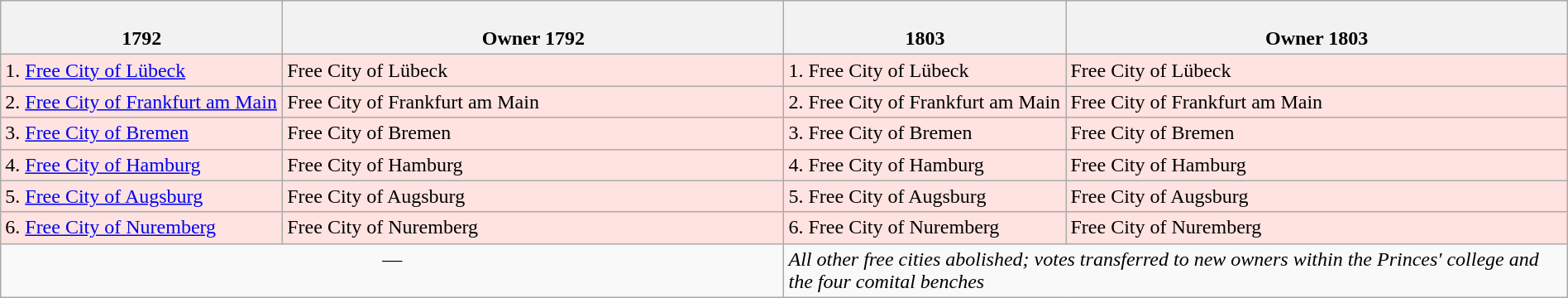<table class="wikitable" style="width: 100%">
<tr>
<th width=18%><br>1792</th>
<th width=32%><br>Owner 1792</th>
<th width=18%><br>1803</th>
<th width=32%><br>Owner 1803</th>
</tr>
<tr>
<td style="background-color: #FFE3E0">1. <a href='#'>Free City of Lübeck</a></td>
<td style="background-color: #FFE3E0">Free City of Lübeck</td>
<td style="background-color: #FFE3E0">1. Free City of Lübeck</td>
<td style="background-color: #FFE3E0">Free City of Lübeck</td>
</tr>
<tr>
<td style="background-color: #FFE3E0">2. <a href='#'>Free City of Frankfurt am Main</a></td>
<td style="background-color: #FFE3E0">Free City of Frankfurt am Main</td>
<td style="background-color: #FFE3E0">2. Free City of Frankfurt am Main</td>
<td style="background-color: #FFE3E0">Free City of Frankfurt am Main</td>
</tr>
<tr>
<td style="background-color: #FFE3E0">3. <a href='#'>Free City of Bremen</a></td>
<td style="background-color: #FFE3E0">Free City of Bremen</td>
<td style="background-color: #FFE3E0">3. Free City of Bremen</td>
<td style="background-color: #FFE3E0">Free City of Bremen</td>
</tr>
<tr>
<td style="background-color: #FFE3E0">4. <a href='#'>Free City of Hamburg</a></td>
<td style="background-color: #FFE3E0">Free City of Hamburg</td>
<td style="background-color: #FFE3E0">4. Free City of Hamburg</td>
<td style="background-color: #FFE3E0">Free City of Hamburg</td>
</tr>
<tr>
<td style="background-color: #FFE3E0">5. <a href='#'>Free City of Augsburg</a></td>
<td style="background-color: #FFE3E0">Free City of Augsburg</td>
<td style="background-color: #FFE3E0">5. Free City of Augsburg</td>
<td style="background-color: #FFE3E0">Free City of Augsburg</td>
</tr>
<tr>
<td style="background-color: #FFE3E0">6. <a href='#'>Free City of Nuremberg</a></td>
<td style="background-color: #FFE3E0">Free City of Nuremberg</td>
<td style="background-color: #FFE3E0">6. Free City of Nuremberg</td>
<td style="background-color: #FFE3E0">Free City of Nuremberg</td>
</tr>
<tr style="vertical-align: top">
<td colspan="2" align="center">—</td>
<td colspan="2"><em>All other free cities abolished; votes transferred to new owners within the Princes' college and the four comital benches</em></td>
</tr>
</table>
